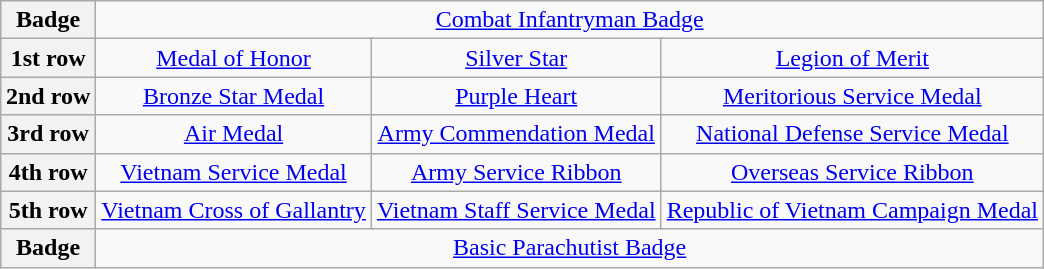<table class="wikitable" style="margin:1em auto; text-align:center;">
<tr>
<th>Badge</th>
<td colspan="12"><a href='#'>Combat Infantryman Badge</a></td>
</tr>
<tr>
<th>1st row</th>
<td colspan="4"><a href='#'>Medal of Honor</a></td>
<td colspan="4"><a href='#'>Silver Star</a> <br></td>
<td colspan="4"><a href='#'>Legion of Merit</a></td>
</tr>
<tr>
<th>2nd row</th>
<td colspan="4"><a href='#'>Bronze Star Medal</a> <br></td>
<td colspan="4"><a href='#'>Purple Heart</a> <br></td>
<td colspan="4"><a href='#'>Meritorious Service Medal</a></td>
</tr>
<tr>
<th>3rd row</th>
<td colspan="4"><a href='#'>Air Medal</a></td>
<td colspan="4"><a href='#'>Army Commendation Medal</a></td>
<td colspan="4"><a href='#'>National Defense Service Medal</a></td>
</tr>
<tr>
<th>4th row</th>
<td colspan="4"><a href='#'>Vietnam Service Medal</a> <br></td>
<td colspan="4"><a href='#'>Army Service Ribbon</a></td>
<td colspan="4"><a href='#'>Overseas Service Ribbon</a></td>
</tr>
<tr>
<th>5th row</th>
<td colspan="4"><a href='#'>Vietnam Cross of Gallantry</a> <br></td>
<td colspan="4"><a href='#'>Vietnam Staff Service Medal</a> <br></td>
<td colspan="4"><a href='#'>Republic of Vietnam Campaign Medal</a><br></td>
</tr>
<tr>
<th>Badge</th>
<td colspan="12"><a href='#'>Basic Parachutist Badge</a></td>
</tr>
</table>
